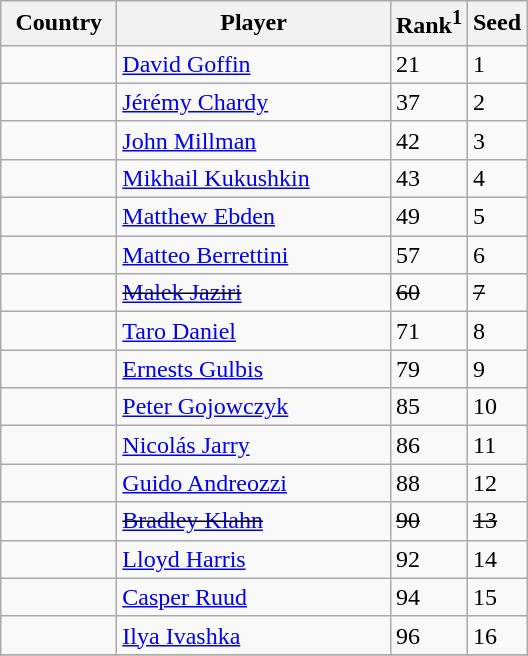<table class="sortable wikitable">
<tr>
<th width="70">Country</th>
<th width="175">Player</th>
<th>Rank<sup>1</sup></th>
<th>Seed</th>
</tr>
<tr>
<td></td>
<td><a href='#'>David Goffin</a></td>
<td>21</td>
<td>1</td>
</tr>
<tr>
<td></td>
<td><a href='#'>Jérémy Chardy</a></td>
<td>37</td>
<td>2</td>
</tr>
<tr>
<td></td>
<td><a href='#'>John Millman</a></td>
<td>42</td>
<td>3</td>
</tr>
<tr>
<td></td>
<td><a href='#'>Mikhail Kukushkin</a></td>
<td>43</td>
<td>4</td>
</tr>
<tr>
<td></td>
<td><a href='#'>Matthew Ebden</a></td>
<td>49</td>
<td>5</td>
</tr>
<tr>
<td></td>
<td><a href='#'>Matteo Berrettini</a></td>
<td>57</td>
<td>6</td>
</tr>
<tr>
<td><s></s></td>
<td><s><a href='#'>Malek Jaziri</a></s></td>
<td><s>60</s></td>
<td><s>7</s></td>
</tr>
<tr>
<td></td>
<td><a href='#'>Taro Daniel</a></td>
<td>71</td>
<td>8</td>
</tr>
<tr>
<td></td>
<td><a href='#'>Ernests Gulbis</a></td>
<td>79</td>
<td>9</td>
</tr>
<tr>
<td></td>
<td><a href='#'>Peter Gojowczyk</a></td>
<td>85</td>
<td>10</td>
</tr>
<tr>
<td></td>
<td><a href='#'>Nicolás Jarry</a></td>
<td>86</td>
<td>11</td>
</tr>
<tr>
<td></td>
<td><a href='#'>Guido Andreozzi</a></td>
<td>88</td>
<td>12</td>
</tr>
<tr>
<td><s></s></td>
<td><s><a href='#'>Bradley Klahn</a></s></td>
<td><s>90</s></td>
<td><s>13</s></td>
</tr>
<tr>
<td></td>
<td><a href='#'>Lloyd Harris</a></td>
<td>92</td>
<td>14</td>
</tr>
<tr>
<td></td>
<td><a href='#'>Casper Ruud</a></td>
<td>94</td>
<td>15</td>
</tr>
<tr>
<td></td>
<td><a href='#'>Ilya Ivashka</a></td>
<td>96</td>
<td>16</td>
</tr>
<tr>
</tr>
</table>
